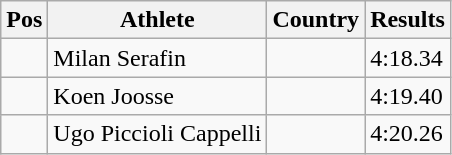<table class="wikitable">
<tr>
<th>Pos</th>
<th>Athlete</th>
<th>Country</th>
<th>Results</th>
</tr>
<tr>
<td align="center"></td>
<td>Milan Serafin</td>
<td></td>
<td>4:18.34</td>
</tr>
<tr>
<td align="center"></td>
<td>Koen Joosse</td>
<td></td>
<td>4:19.40</td>
</tr>
<tr>
<td align="center"></td>
<td>Ugo Piccioli Cappelli</td>
<td></td>
<td>4:20.26</td>
</tr>
</table>
